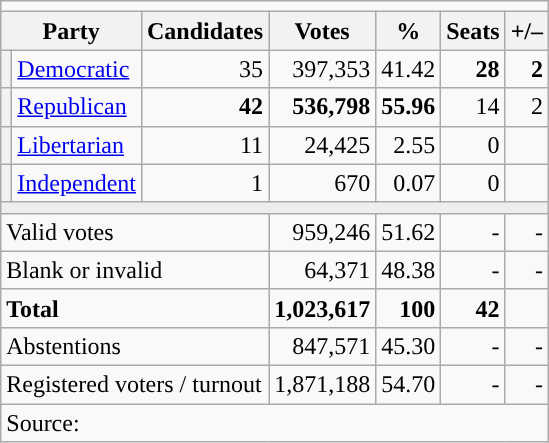<table class="wikitable">
<tr>
<td colspan=15 align=center></td>
</tr>
<tr>
<th colspan="2">Party</th>
<th>Candidates</th>
<th>Votes</th>
<th>%</th>
<th>Seats</th>
<th>+/–</th>
</tr>
<tr>
<th style="background-color:"></th>
<td><a href='#'>Democratic</a></td>
<td align="right">35</td>
<td align="right">397,353</td>
<td align="right">41.42</td>
<td align="right"><strong>28</strong></td>
<td align="right"><strong>2</strong></td>
</tr>
<tr>
<th style="background-color:"></th>
<td><a href='#'>Republican</a></td>
<td align="right"><strong>42</strong></td>
<td align="right"><strong>536,798</strong></td>
<td align="right"><strong>55.96</strong></td>
<td align="right">14</td>
<td align="right">2</td>
</tr>
<tr>
<th style="background-color:"></th>
<td><a href='#'>Libertarian</a></td>
<td align="right">11</td>
<td align="right">24,425</td>
<td align="right">2.55</td>
<td align="right">0</td>
<td align="right"></td>
</tr>
<tr>
<th style="background-color:"></th>
<td><a href='#'>Independent</a></td>
<td align="right">1</td>
<td align="right">670</td>
<td align="right">0.07</td>
<td align="right">0</td>
<td align="right"></td>
</tr>
<tr>
<td colspan=10 bgcolor=#eeeeee></td>
</tr>
<tr>
<td colspan="3" align="left">Valid votes</td>
<td align="right">959,246</td>
<td align="right">51.62</td>
<td align="right">-</td>
<td align="right">-</td>
</tr>
<tr>
<td colspan="3" align="left">Blank or invalid</td>
<td align="right">64,371</td>
<td align="right">48.38</td>
<td align="right">-</td>
<td align="right">-</td>
</tr>
<tr style=font-weight:bold>
<td colspan="3" align="left">Total</td>
<td align="right">1,023,617</td>
<td align="right">100</td>
<td align="right">42</td>
<td align="right"></td>
</tr>
<tr>
<td colspan="3" align="left">Abstentions</td>
<td align="right">847,571</td>
<td align="right">45.30</td>
<td align="right">-</td>
<td align="right">-</td>
</tr>
<tr>
<td colspan="3" align="left">Registered voters / turnout</td>
<td align="right">1,871,188</td>
<td align="right">54.70</td>
<td align="right">-</td>
<td align="right">-</td>
</tr>
<tr>
<td colspan="10">Source: </td>
</tr>
</table>
